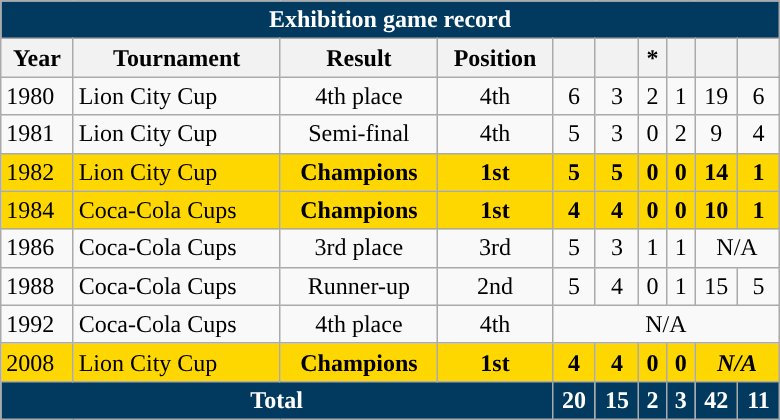<table class="wikitable" style="text-align: center; width: 520px;">
<tr>
<th colspan=10 style="background: #013A5E; color: #FFFFFF;">Exhibition game record</th>
</tr>
<tr>
<th>Year</th>
<th>Tournament</th>
<th>Result</th>
<th>Position</th>
<th></th>
<th></th>
<th>*</th>
<th></th>
<th></th>
<th></th>
</tr>
<tr>
<td style="text-align: left">1980</td>
<td style="text-align: left"> Lion City Cup</td>
<td>4th place</td>
<td>4th</td>
<td>6</td>
<td>3</td>
<td>2</td>
<td>1</td>
<td>19</td>
<td>6</td>
</tr>
<tr>
<td style="text-align: left">1981</td>
<td style="text-align: left"> Lion City Cup</td>
<td>Semi-final</td>
<td>4th</td>
<td>5</td>
<td>3</td>
<td>0</td>
<td>2</td>
<td>9</td>
<td>4</td>
</tr>
<tr bgcolor=gold>
<td style="text-align: left">1982</td>
<td style="text-align: left"> Lion City Cup</td>
<td><strong>Champions</strong></td>
<td><strong>1st</strong></td>
<td><strong>5</strong></td>
<td><strong>5</strong></td>
<td><strong>0</strong></td>
<td><strong>0</strong></td>
<td><strong>14</strong></td>
<td><strong>1</strong></td>
</tr>
<tr bgcolor=gold>
<td style="text-align: left">1984</td>
<td style="text-align: left"> Coca-Cola Cups</td>
<td><strong>Champions</strong></td>
<td><strong>1st</strong></td>
<td><strong>4</strong></td>
<td><strong>4</strong></td>
<td><strong>0</strong></td>
<td><strong>0</strong></td>
<td><strong>10</strong></td>
<td><strong>1</strong></td>
</tr>
<tr>
<td style="text-align: left">1986</td>
<td style="text-align: left"> Coca-Cola Cups</td>
<td>3rd place</td>
<td>3rd</td>
<td>5</td>
<td>3</td>
<td>1</td>
<td>1</td>
<td colspan=2>N/A</td>
</tr>
<tr>
<td style="text-align: left">1988</td>
<td style="text-align: left"> Coca-Cola Cups</td>
<td>Runner-up</td>
<td>2nd</td>
<td>5</td>
<td>4</td>
<td>0</td>
<td>1</td>
<td>15</td>
<td>5</td>
</tr>
<tr>
<td style="text-align: left">1992</td>
<td style="text-align: left"> Coca-Cola Cups</td>
<td>4th place</td>
<td>4th</td>
<td colspan=6>N/A</td>
</tr>
<tr bgcolor=gold>
<td style="text-align: left">2008</td>
<td style="text-align: left"> Lion City Cup</td>
<td><strong>Champions</strong></td>
<td><strong>1st</strong></td>
<td><strong>4</strong></td>
<td><strong>4</strong></td>
<td><strong>0</strong></td>
<td><strong>0</strong></td>
<td colspan=2><strong><em>N/A</em></strong></td>
</tr>
<tr>
<td colspan=4 style="background: #013A5E; color: #FFFFFF;"><strong>Total</strong></td>
<td style="background: #013A5E; color: #FFFFFF;"><strong>20</strong></td>
<td style="background: #013A5E; color: #FFFFFF;"><strong>15</strong></td>
<td style="background: #013A5E; color: #FFFFFF;"><strong>2</strong></td>
<td style="background: #013A5E; color: #FFFFFF;"><strong>3</strong></td>
<td style="background: #013A5E; color: #FFFFFF;"><strong>42</strong></td>
<td style="background: #013A5E; color: #FFFFFF;"><strong>11</strong></td>
</tr>
</table>
